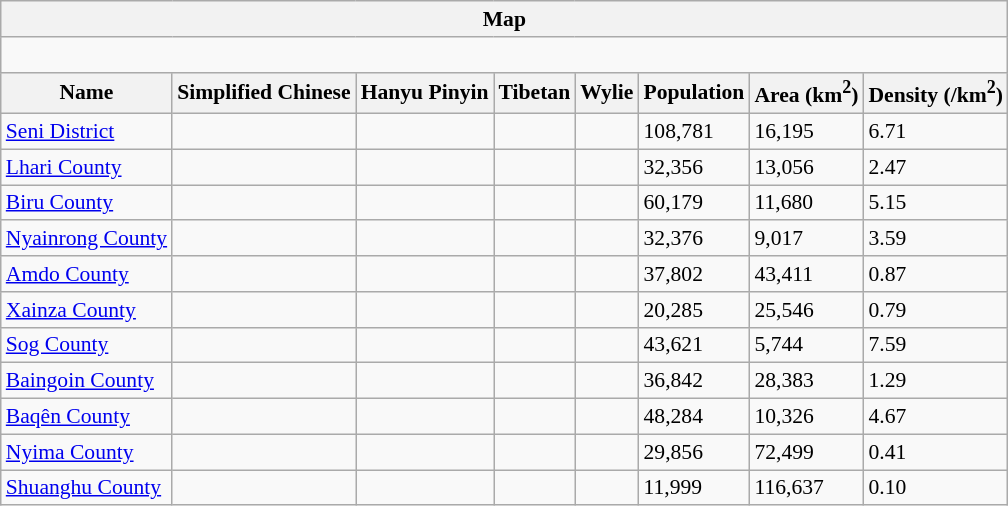<table class="wikitable"  style="font-size:90%;" align=center>
<tr>
<th colspan="9" align="center">Map</th>
</tr>
<tr>
<td colspan="9" align="center"><div><br> 












</div></td>
</tr>
<tr>
<th>Name</th>
<th>Simplified Chinese</th>
<th>Hanyu Pinyin</th>
<th>Tibetan</th>
<th>Wylie</th>
<th>Population </th>
<th>Area (km<sup>2</sup>)</th>
<th>Density (/km<sup>2</sup>)</th>
</tr>
<tr>
<td><a href='#'>Seni District</a></td>
<td></td>
<td></td>
<td></td>
<td></td>
<td>108,781</td>
<td>16,195</td>
<td>6.71</td>
</tr>
<tr>
<td><a href='#'>Lhari County</a></td>
<td></td>
<td></td>
<td></td>
<td></td>
<td>32,356</td>
<td>13,056</td>
<td>2.47</td>
</tr>
<tr>
<td><a href='#'>Biru County</a></td>
<td></td>
<td></td>
<td></td>
<td></td>
<td>60,179</td>
<td>11,680</td>
<td>5.15</td>
</tr>
<tr>
<td><a href='#'>Nyainrong County</a></td>
<td></td>
<td></td>
<td></td>
<td></td>
<td>32,376</td>
<td>9,017</td>
<td>3.59</td>
</tr>
<tr>
<td><a href='#'>Amdo County</a></td>
<td></td>
<td></td>
<td></td>
<td></td>
<td>37,802</td>
<td>43,411</td>
<td>0.87</td>
</tr>
<tr>
<td><a href='#'>Xainza County</a></td>
<td></td>
<td></td>
<td></td>
<td></td>
<td>20,285</td>
<td>25,546</td>
<td>0.79</td>
</tr>
<tr>
<td><a href='#'>Sog County</a></td>
<td></td>
<td></td>
<td></td>
<td></td>
<td>43,621</td>
<td>5,744</td>
<td>7.59</td>
</tr>
<tr>
<td><a href='#'>Baingoin County</a></td>
<td></td>
<td></td>
<td></td>
<td></td>
<td>36,842</td>
<td>28,383</td>
<td>1.29</td>
</tr>
<tr>
<td><a href='#'>Baqên County</a></td>
<td></td>
<td></td>
<td></td>
<td></td>
<td>48,284</td>
<td>10,326</td>
<td>4.67</td>
</tr>
<tr>
<td><a href='#'>Nyima County</a></td>
<td></td>
<td></td>
<td></td>
<td></td>
<td>29,856</td>
<td>72,499</td>
<td>0.41</td>
</tr>
<tr>
<td><a href='#'>Shuanghu County</a></td>
<td></td>
<td></td>
<td></td>
<td></td>
<td>11,999</td>
<td>116,637</td>
<td>0.10</td>
</tr>
</table>
